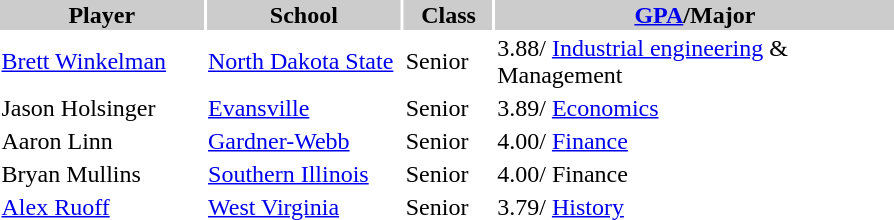<table style="width:600px" "border:'1' 'solid' 'gray' ">
<tr>
<th style="background:#CCCCCC;width:23%">Player</th>
<th style="background:#CCCCCC;width:22%">School</th>
<th style="background:#CCCCCC;width:10%">Class</th>
<th style="background:#CCCCCC;width:45%"><a href='#'>GPA</a>/Major</th>
</tr>
<tr>
<td><a href='#'>Brett Winkelman</a></td>
<td><a href='#'>North Dakota State</a></td>
<td>Senior</td>
<td>3.88/ <a href='#'>Industrial engineering</a> & Management</td>
</tr>
<tr>
<td>Jason Holsinger</td>
<td><a href='#'>Evansville</a></td>
<td>Senior</td>
<td>3.89/ <a href='#'>Economics</a></td>
</tr>
<tr>
<td>Aaron Linn</td>
<td><a href='#'>Gardner-Webb</a></td>
<td>Senior</td>
<td>4.00/ <a href='#'>Finance</a></td>
</tr>
<tr>
<td>Bryan Mullins</td>
<td><a href='#'>Southern Illinois</a></td>
<td>Senior</td>
<td>4.00/ Finance</td>
</tr>
<tr>
<td><a href='#'>Alex Ruoff</a></td>
<td><a href='#'>West Virginia</a></td>
<td>Senior</td>
<td>3.79/ <a href='#'>History</a></td>
</tr>
</table>
